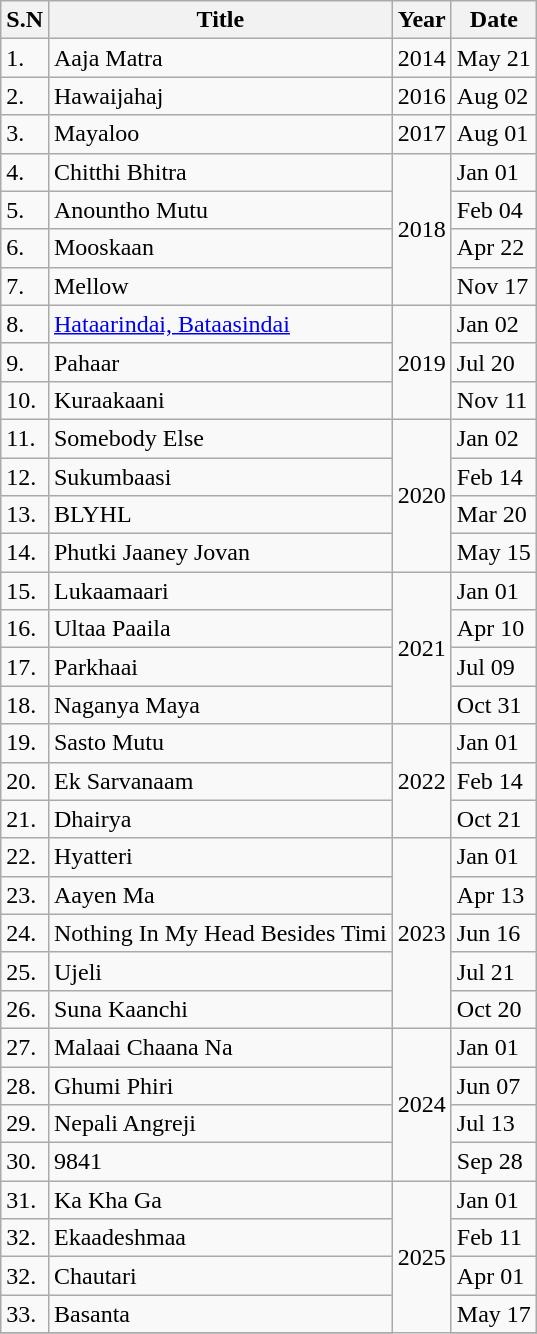<table class="wikitable">
<tr>
<th>S.N</th>
<th>Title</th>
<th>Year</th>
<th>Date</th>
</tr>
<tr>
<td>1.</td>
<td>Aaja Matra</td>
<td>2014</td>
<td>May 21</td>
</tr>
<tr>
<td>2.</td>
<td>Hawaijahaj</td>
<td>2016</td>
<td>Aug 02</td>
</tr>
<tr>
<td>3.</td>
<td>Mayaloo</td>
<td>2017</td>
<td>Aug 01</td>
</tr>
<tr>
<td>4.</td>
<td>Chitthi Bhitra</td>
<td rowspan="4">2018</td>
<td>Jan 01</td>
</tr>
<tr>
<td>5.</td>
<td>Anountho Mutu</td>
<td>Feb 04</td>
</tr>
<tr>
<td>6.</td>
<td>Mooskaan</td>
<td>Apr 22</td>
</tr>
<tr>
<td>7.</td>
<td>Mellow</td>
<td>Nov 17</td>
</tr>
<tr>
<td>8.</td>
<td><a href='#'>Hataarindai, Bataasindai</a></td>
<td rowspan="3">2019</td>
<td>Jan 02</td>
</tr>
<tr>
<td>9.</td>
<td>Pahaar</td>
<td>Jul 20</td>
</tr>
<tr>
<td>10.</td>
<td>Kuraakaani</td>
<td>Nov 11</td>
</tr>
<tr>
<td>11.</td>
<td>Somebody Else</td>
<td rowspan="4">2020</td>
<td>Jan 02</td>
</tr>
<tr>
<td>12.</td>
<td>Sukumbaasi</td>
<td>Feb 14</td>
</tr>
<tr>
<td>13.</td>
<td>BLYHL</td>
<td>Mar 20</td>
</tr>
<tr>
<td>14.</td>
<td>Phutki Jaaney Jovan</td>
<td>May 15</td>
</tr>
<tr>
<td>15.</td>
<td>Lukaamaari</td>
<td rowspan="4">2021</td>
<td>Jan 01</td>
</tr>
<tr>
<td>16.</td>
<td>Ultaa Paaila</td>
<td>Apr 10</td>
</tr>
<tr>
<td>17.</td>
<td>Parkhaai</td>
<td>Jul 09</td>
</tr>
<tr>
<td>18.</td>
<td>Naganya Maya</td>
<td>Oct 31</td>
</tr>
<tr>
<td>19.</td>
<td>Sasto Mutu</td>
<td rowspan="3">2022</td>
<td>Jan 01</td>
</tr>
<tr>
<td>20.</td>
<td>Ek Sarvanaam</td>
<td>Feb 14</td>
</tr>
<tr>
<td>21.</td>
<td>Dhairya</td>
<td>Oct 21</td>
</tr>
<tr>
<td>22.</td>
<td>Hyatteri</td>
<td rowspan="5">2023</td>
<td>Jan 01</td>
</tr>
<tr>
<td>23.</td>
<td>Aayen Ma</td>
<td>Apr 13</td>
</tr>
<tr>
<td>24.</td>
<td>Nothing In My Head Besides Timi</td>
<td>Jun 16</td>
</tr>
<tr>
<td>25.</td>
<td>Ujeli</td>
<td>Jul 21</td>
</tr>
<tr>
<td>26.</td>
<td>Suna Kaanchi</td>
<td>Oct 20</td>
</tr>
<tr>
<td>27.</td>
<td>Malaai Chaana Na</td>
<td rowspan="4">2024</td>
<td>Jan 01</td>
</tr>
<tr>
<td>28.</td>
<td>Ghumi Phiri</td>
<td>Jun 07</td>
</tr>
<tr>
<td>29.</td>
<td>Nepali Angreji</td>
<td>Jul 13</td>
</tr>
<tr>
<td>30.</td>
<td>9841</td>
<td>Sep 28</td>
</tr>
<tr>
<td>31.</td>
<td>Ka Kha Ga</td>
<td rowspan="5">2025</td>
<td>Jan 01</td>
</tr>
<tr>
<td>32.</td>
<td>Ekaadeshmaa</td>
<td>Feb 11</td>
</tr>
<tr>
<td>32.</td>
<td>Chautari</td>
<td>Apr 01</td>
</tr>
<tr>
<td>33.</td>
<td>Basanta</td>
<td>May 17</td>
</tr>
<tr>
</tr>
</table>
